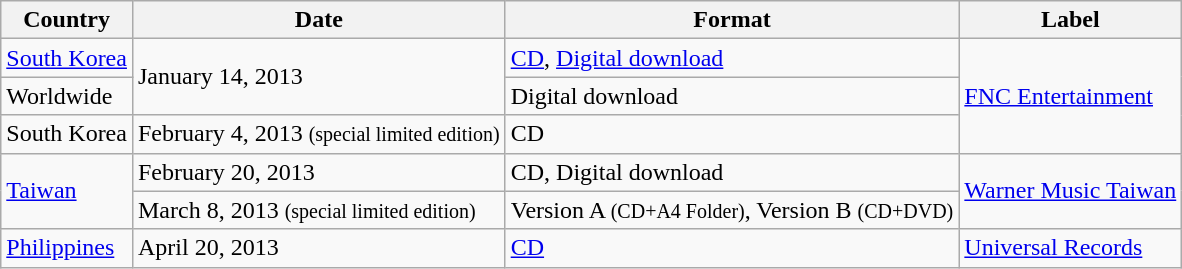<table class="wikitable">
<tr>
<th>Country</th>
<th>Date</th>
<th>Format</th>
<th>Label</th>
</tr>
<tr>
<td rowspan=1><a href='#'>South Korea</a></td>
<td rowspan=2>January 14, 2013</td>
<td><a href='#'>CD</a>, <a href='#'>Digital download</a></td>
<td rowspan=3><a href='#'>FNC Entertainment</a></td>
</tr>
<tr>
<td rowspan=1>Worldwide</td>
<td>Digital download</td>
</tr>
<tr>
<td>South Korea</td>
<td>February 4, 2013 <small>(special limited edition)</small></td>
<td>CD</td>
</tr>
<tr>
<td rowspan=2><a href='#'>Taiwan</a></td>
<td>February 20, 2013</td>
<td>CD, Digital download </td>
<td rowspan=2><a href='#'>Warner Music Taiwan</a></td>
</tr>
<tr>
<td>March 8, 2013 <small>(special limited edition)</small></td>
<td>Version A <small>(CD+A4 Folder)</small>, Version B <small>(CD+DVD)</small></td>
</tr>
<tr>
<td><a href='#'>Philippines</a></td>
<td>April 20, 2013</td>
<td><a href='#'>CD</a></td>
<td><a href='#'>Universal Records</a></td>
</tr>
</table>
